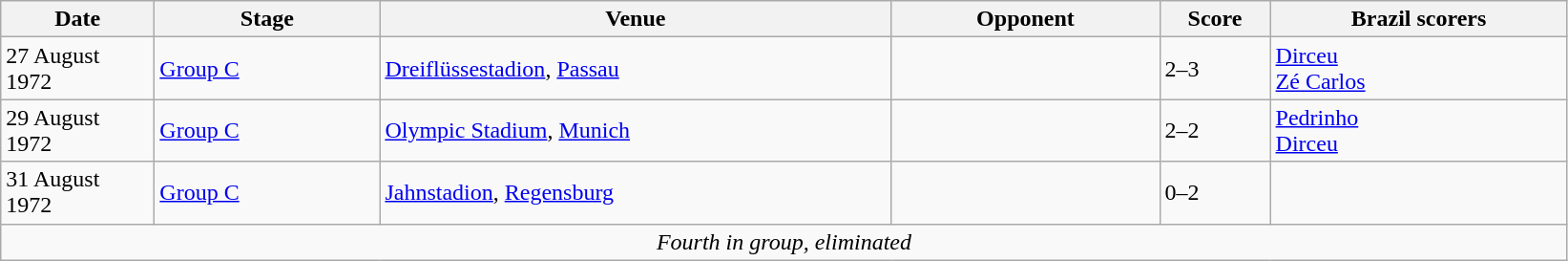<table class="wikitable">
<tr>
<th width=100px>Date</th>
<th width=150px>Stage</th>
<th width=350px>Venue</th>
<th width=180px>Opponent</th>
<th width=70px>Score</th>
<th width=200px>Brazil scorers</th>
</tr>
<tr>
<td>27 August 1972</td>
<td><a href='#'>Group C</a></td>
<td><a href='#'>Dreiflüssestadion</a>, <a href='#'>Passau</a></td>
<td></td>
<td>2–3</td>
<td><a href='#'>Dirceu</a>  <br> <a href='#'>Zé Carlos</a> </td>
</tr>
<tr>
<td>29 August 1972</td>
<td><a href='#'>Group C</a></td>
<td><a href='#'>Olympic Stadium</a>, <a href='#'>Munich</a></td>
<td></td>
<td>2–2</td>
<td><a href='#'>Pedrinho</a>  <br> <a href='#'>Dirceu</a> </td>
</tr>
<tr>
<td>31 August 1972</td>
<td><a href='#'>Group C</a></td>
<td><a href='#'>Jahnstadion</a>, <a href='#'>Regensburg</a></td>
<td></td>
<td>0–2</td>
<td></td>
</tr>
<tr>
<td colspan="6" style="text-align:center;"><em>Fourth in group, eliminated</em></td>
</tr>
</table>
